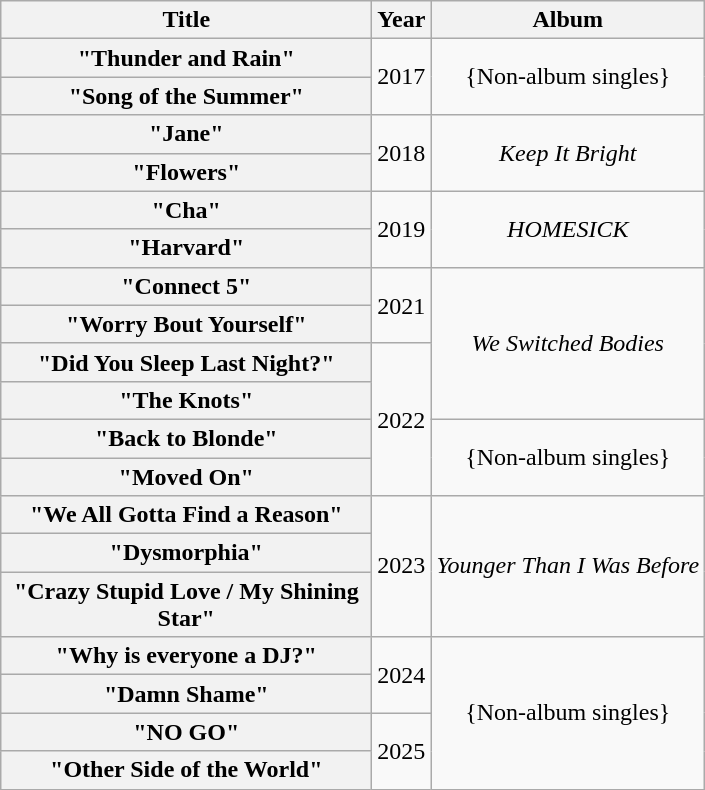<table class="wikitable plainrowheaders" style="text-align:center;">
<tr>
<th scope="col" style="width:15em;">Title</th>
<th scope="col">Year</th>
<th scope="col">Album</th>
</tr>
<tr>
<th scope="row">"Thunder and Rain"</th>
<td rowspan="2">2017</td>
<td rowspan="2">{Non-album singles}</td>
</tr>
<tr>
<th scope="row">"Song of the Summer"</th>
</tr>
<tr>
<th scope="row">"Jane"</th>
<td rowspan="2">2018</td>
<td rowspan="2"><em>Keep It Bright</em></td>
</tr>
<tr>
<th scope="row">"Flowers"</th>
</tr>
<tr>
<th scope="row">"Cha"</th>
<td rowspan="2">2019</td>
<td rowspan="2"><em>HOMESICK</em></td>
</tr>
<tr>
<th scope="row">"Harvard"</th>
</tr>
<tr>
<th scope="row">"Connect 5"</th>
<td rowspan="2">2021</td>
<td rowspan="4"><em>We Switched Bodies</em></td>
</tr>
<tr>
<th scope="row">"Worry Bout Yourself"</th>
</tr>
<tr>
<th scope="row">"Did You Sleep Last Night?"</th>
<td rowspan="4">2022</td>
</tr>
<tr>
<th scope="row">"The Knots"</th>
</tr>
<tr>
<th scope="row">"Back to Blonde"</th>
<td rowspan="2">{Non-album singles}</td>
</tr>
<tr>
<th scope="row">"Moved On"</th>
</tr>
<tr>
<th scope="row">"We All Gotta Find a Reason"</th>
<td rowspan="3">2023</td>
<td rowspan="3"><em>Younger Than I Was Before</em></td>
</tr>
<tr>
<th scope="row">"Dysmorphia"</th>
</tr>
<tr>
<th scope="row">"Crazy Stupid Love / My Shining Star"</th>
</tr>
<tr>
<th scope="row">"Why is everyone a DJ?"</th>
<td rowspan="2">2024</td>
<td rowspan="4">{Non-album singles}</td>
</tr>
<tr>
<th scope="row">"Damn Shame"</th>
</tr>
<tr>
<th scope="row">"NO GO"</th>
<td rowspan="2">2025</td>
</tr>
<tr>
<th scope="row">"Other Side of the World"</th>
</tr>
</table>
